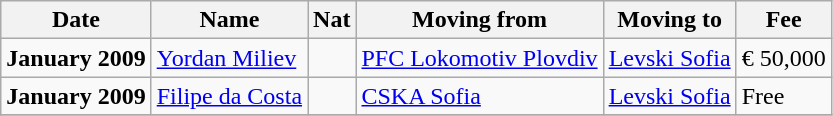<table class="wikitable">
<tr>
<th>Date</th>
<th>Name</th>
<th>Nat</th>
<th>Moving from</th>
<th>Moving to</th>
<th>Fee</th>
</tr>
<tr>
<td><strong>January 2009</strong></td>
<td><a href='#'>Yordan Miliev</a></td>
<td></td>
<td><a href='#'>PFC Lokomotiv Plovdiv</a></td>
<td><a href='#'>Levski Sofia</a></td>
<td>€ 50,000</td>
</tr>
<tr>
<td><strong>January 2009</strong></td>
<td><a href='#'>Filipe da Costa</a></td>
<td></td>
<td><a href='#'>CSKA Sofia</a></td>
<td><a href='#'>Levski Sofia</a></td>
<td>Free</td>
</tr>
<tr>
</tr>
</table>
